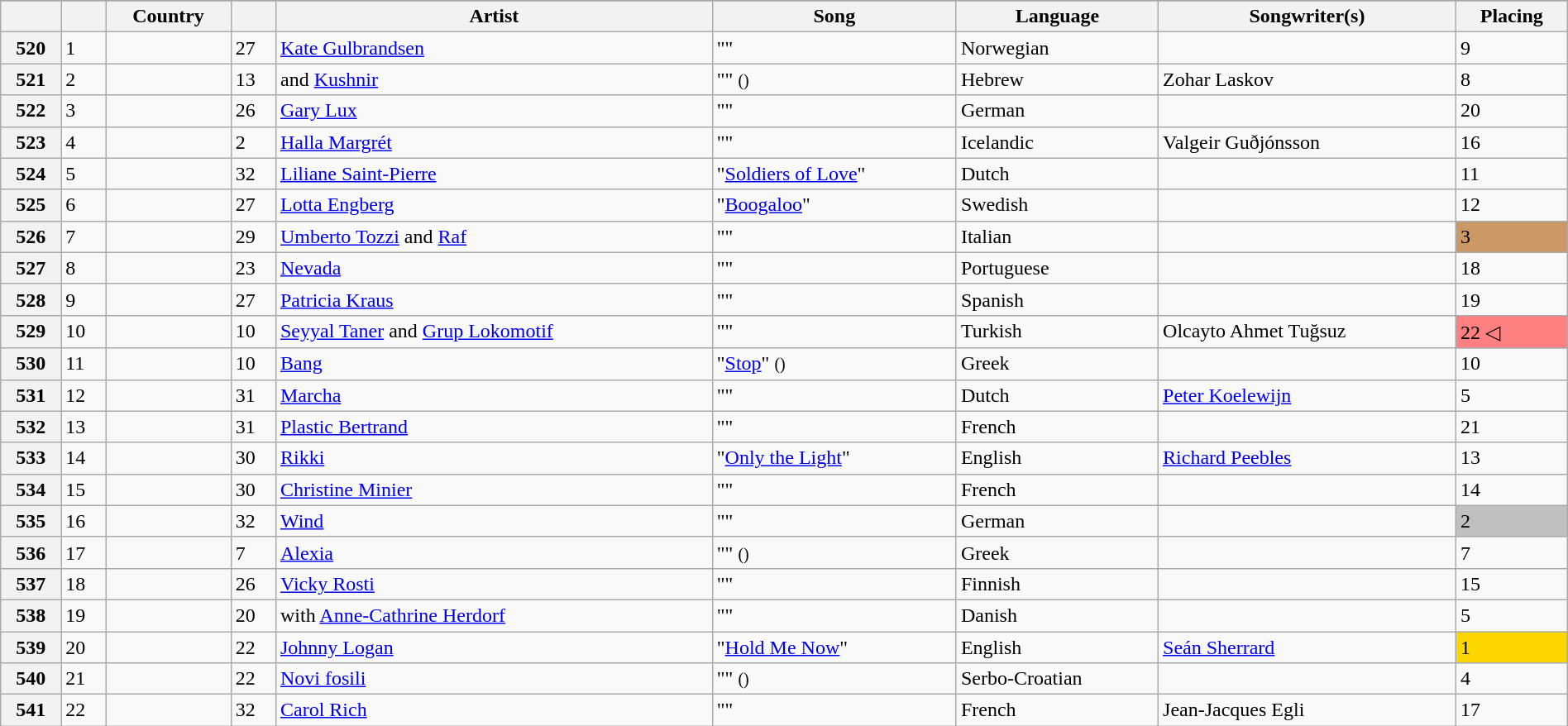<table class="wikitable plainrowheaders" style="width:100%">
<tr>
</tr>
<tr>
<th scope="col"></th>
<th scope="col"></th>
<th scope="col">Country</th>
<th scope="col"></th>
<th scope="col">Artist</th>
<th scope="col">Song</th>
<th scope="col">Language</th>
<th scope="col">Songwriter(s)</th>
<th scope="col">Placing</th>
</tr>
<tr>
<th scope="row">520</th>
<td>1</td>
<td></td>
<td>27</td>
<td><a href='#'>Kate Gulbrandsen</a></td>
<td>""</td>
<td>Norwegian</td>
<td></td>
<td>9</td>
</tr>
<tr>
<th scope="row">521</th>
<td>2</td>
<td></td>
<td>13</td>
<td> and <a href='#'>Kushnir</a></td>
<td>"" <small>()</small></td>
<td>Hebrew</td>
<td>Zohar Laskov</td>
<td>8</td>
</tr>
<tr>
<th scope="row">522</th>
<td>3</td>
<td></td>
<td>26</td>
<td><a href='#'>Gary Lux</a></td>
<td>""</td>
<td>German</td>
<td></td>
<td>20</td>
</tr>
<tr>
<th scope="row">523</th>
<td>4</td>
<td></td>
<td>2</td>
<td><a href='#'>Halla Margrét</a></td>
<td>""</td>
<td>Icelandic</td>
<td>Valgeir Guðjónsson</td>
<td>16</td>
</tr>
<tr>
<th scope="row">524</th>
<td>5</td>
<td></td>
<td>32</td>
<td><a href='#'>Liliane Saint-Pierre</a></td>
<td>"<a href='#'>Soldiers of Love</a>"</td>
<td>Dutch</td>
<td></td>
<td>11</td>
</tr>
<tr>
<th scope="row">525</th>
<td>6</td>
<td></td>
<td>27</td>
<td><a href='#'>Lotta Engberg</a></td>
<td>"<a href='#'>Boogaloo</a>"</td>
<td>Swedish</td>
<td></td>
<td>12</td>
</tr>
<tr>
<th scope="row">526</th>
<td>7</td>
<td></td>
<td>29</td>
<td><a href='#'>Umberto Tozzi</a> and <a href='#'>Raf</a></td>
<td>""</td>
<td>Italian</td>
<td></td>
<td bgcolor="#C96">3</td>
</tr>
<tr>
<th scope="row">527</th>
<td>8</td>
<td></td>
<td>23</td>
<td><a href='#'>Nevada</a></td>
<td>""</td>
<td>Portuguese</td>
<td></td>
<td>18</td>
</tr>
<tr>
<th scope="row">528</th>
<td>9</td>
<td></td>
<td>27</td>
<td><a href='#'>Patricia Kraus</a></td>
<td>""</td>
<td>Spanish</td>
<td></td>
<td>19</td>
</tr>
<tr>
<th scope="row">529</th>
<td>10</td>
<td></td>
<td>10</td>
<td><a href='#'>Seyyal Taner</a> and <a href='#'>Grup Lokomotif</a></td>
<td>""</td>
<td>Turkish</td>
<td>Olcayto Ahmet Tuğsuz</td>
<td bgcolor="#FE8080">22 ◁</td>
</tr>
<tr>
<th scope="row">530</th>
<td>11</td>
<td></td>
<td>10</td>
<td><a href='#'>Bang</a></td>
<td>"<a href='#'>Stop</a>" <small>()</small></td>
<td>Greek</td>
<td></td>
<td>10</td>
</tr>
<tr>
<th scope="row">531</th>
<td>12</td>
<td></td>
<td>31</td>
<td><a href='#'>Marcha</a></td>
<td>""</td>
<td>Dutch</td>
<td><a href='#'>Peter Koelewijn</a></td>
<td>5</td>
</tr>
<tr>
<th scope="row">532</th>
<td>13</td>
<td></td>
<td>31</td>
<td><a href='#'>Plastic Bertrand</a></td>
<td>""</td>
<td>French</td>
<td></td>
<td>21</td>
</tr>
<tr>
<th scope="row">533</th>
<td>14</td>
<td></td>
<td>30</td>
<td><a href='#'>Rikki</a></td>
<td>"<a href='#'>Only the Light</a>"</td>
<td>English</td>
<td><a href='#'>Richard Peebles</a></td>
<td>13</td>
</tr>
<tr>
<th scope="row">534</th>
<td>15</td>
<td></td>
<td>30</td>
<td><a href='#'>Christine Minier</a></td>
<td>""</td>
<td>French</td>
<td></td>
<td>14</td>
</tr>
<tr>
<th scope="row">535</th>
<td>16</td>
<td></td>
<td>32</td>
<td><a href='#'>Wind</a></td>
<td>""</td>
<td>German</td>
<td></td>
<td bgcolor="silver">2</td>
</tr>
<tr>
<th scope="row">536</th>
<td>17</td>
<td></td>
<td>7</td>
<td><a href='#'>Alexia</a></td>
<td>"" <small>()</small></td>
<td>Greek</td>
<td></td>
<td>7</td>
</tr>
<tr>
<th scope="row">537</th>
<td>18</td>
<td></td>
<td>26</td>
<td><a href='#'>Vicky Rosti</a></td>
<td>""</td>
<td>Finnish</td>
<td></td>
<td>15</td>
</tr>
<tr>
<th scope="row">538</th>
<td>19</td>
<td></td>
<td>20</td>
<td> with <a href='#'>Anne-Cathrine Herdorf</a></td>
<td>""</td>
<td>Danish</td>
<td></td>
<td>5</td>
</tr>
<tr>
<th scope="row">539</th>
<td>20</td>
<td></td>
<td>22</td>
<td><a href='#'>Johnny Logan</a></td>
<td>"<a href='#'>Hold Me Now</a>"</td>
<td>English</td>
<td><a href='#'>Seán Sherrard</a></td>
<td bgcolor="gold">1</td>
</tr>
<tr>
<th scope="row">540</th>
<td>21</td>
<td></td>
<td>22</td>
<td><a href='#'>Novi fosili</a></td>
<td>"" <small>()</small></td>
<td>Serbo-Croatian</td>
<td></td>
<td>4</td>
</tr>
<tr>
<th scope="row">541</th>
<td>22</td>
<td></td>
<td>32</td>
<td><a href='#'>Carol Rich</a></td>
<td>""</td>
<td>French</td>
<td>Jean-Jacques Egli</td>
<td>17</td>
</tr>
</table>
